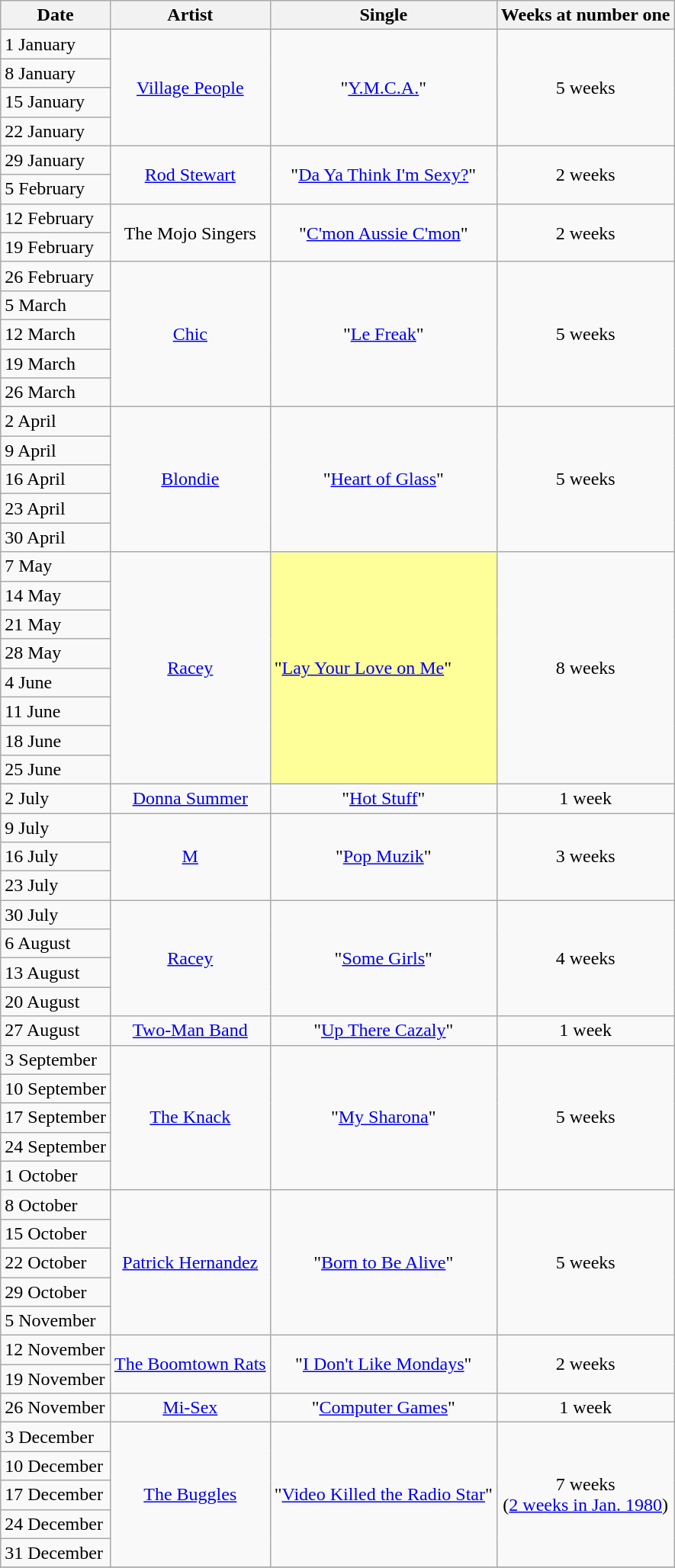<table class="wikitable">
<tr>
<th>Date</th>
<th>Artist</th>
<th>Single</th>
<th>Weeks at number one</th>
</tr>
<tr>
<td>1 January</td>
<td rowspan="4" align="center"><a href='#'>Village People</a></td>
<td rowspan="4" align="center">"<a href='#'>Y.M.C.A.</a>"</td>
<td rowspan="4" align="center">5 weeks</td>
</tr>
<tr>
<td>8 January</td>
</tr>
<tr>
<td>15 January</td>
</tr>
<tr>
<td>22 January</td>
</tr>
<tr>
<td>29 January</td>
<td rowspan="2" align="center"><a href='#'>Rod Stewart</a></td>
<td rowspan="2" align="center">"<a href='#'>Da Ya Think I'm Sexy?</a>"</td>
<td rowspan="2" align="center">2 weeks</td>
</tr>
<tr>
<td>5 February</td>
</tr>
<tr>
<td>12 February</td>
<td rowspan="2" align="center">The Mojo Singers</td>
<td rowspan="2" align="center">"<a href='#'>C'mon Aussie C'mon</a>"</td>
<td rowspan="2" align="center">2 weeks</td>
</tr>
<tr>
<td>19 February</td>
</tr>
<tr>
<td>26 February</td>
<td rowspan="5" align="center"><a href='#'>Chic</a></td>
<td rowspan="5" align="center">"<a href='#'>Le Freak</a>"</td>
<td rowspan="5" align="center">5 weeks</td>
</tr>
<tr>
<td>5 March</td>
</tr>
<tr>
<td>12 March</td>
</tr>
<tr>
<td>19 March</td>
</tr>
<tr>
<td>26 March</td>
</tr>
<tr>
<td>2 April</td>
<td rowspan="5" align="center"><a href='#'>Blondie</a></td>
<td rowspan="5" align="center">"<a href='#'>Heart of Glass</a>"</td>
<td rowspan="5" align="center">5 weeks</td>
</tr>
<tr>
<td>9 April</td>
</tr>
<tr>
<td>16 April</td>
</tr>
<tr>
<td>23 April</td>
</tr>
<tr>
<td>30 April</td>
</tr>
<tr>
<td>7 May</td>
<td rowspan="8" align="center"><a href='#'>Racey</a></td>
<td bgcolor=#FFFF99 align="left" rowspan="8" align="center">"<a href='#'>Lay Your Love on Me</a>"</td>
<td rowspan="8" align="center">8 weeks</td>
</tr>
<tr>
<td>14 May</td>
</tr>
<tr>
<td>21 May</td>
</tr>
<tr>
<td>28 May</td>
</tr>
<tr>
<td>4 June</td>
</tr>
<tr>
<td>11 June</td>
</tr>
<tr>
<td>18 June</td>
</tr>
<tr>
<td>25 June</td>
</tr>
<tr>
<td>2 July</td>
<td align="center"><a href='#'>Donna Summer</a></td>
<td align="center">"<a href='#'>Hot Stuff</a>"</td>
<td align="center">1 week</td>
</tr>
<tr>
<td>9 July</td>
<td rowspan="3" align="center"><a href='#'>M</a></td>
<td rowspan="3" align="center">"<a href='#'>Pop Muzik</a>"</td>
<td rowspan="3" align="center">3 weeks</td>
</tr>
<tr>
<td>16 July</td>
</tr>
<tr>
<td>23 July</td>
</tr>
<tr>
<td>30 July</td>
<td rowspan="4" align="center"><a href='#'>Racey</a></td>
<td rowspan="4" align="center">"<a href='#'>Some Girls</a>"</td>
<td rowspan="4" align="center">4 weeks</td>
</tr>
<tr>
<td>6 August</td>
</tr>
<tr>
<td>13 August</td>
</tr>
<tr>
<td>20 August</td>
</tr>
<tr>
<td>27 August</td>
<td align="center"><a href='#'>Two-Man Band</a></td>
<td align="center">"<a href='#'>Up There Cazaly</a>"</td>
<td align="center">1 week</td>
</tr>
<tr>
<td>3 September</td>
<td rowspan="5" align="center"><a href='#'>The Knack</a></td>
<td rowspan="5" align="center">"<a href='#'>My Sharona</a>"</td>
<td rowspan="5" align="center">5 weeks</td>
</tr>
<tr>
<td>10 September</td>
</tr>
<tr>
<td>17 September</td>
</tr>
<tr>
<td>24 September</td>
</tr>
<tr>
<td>1 October</td>
</tr>
<tr>
<td>8 October</td>
<td rowspan="5" align="center"><a href='#'>Patrick Hernandez</a></td>
<td rowspan="5" align="center">"<a href='#'>Born to Be Alive</a>"</td>
<td rowspan="5" align="center">5 weeks</td>
</tr>
<tr>
<td>15 October</td>
</tr>
<tr>
<td>22 October</td>
</tr>
<tr>
<td>29 October</td>
</tr>
<tr>
<td>5 November</td>
</tr>
<tr>
<td>12 November</td>
<td rowspan="2" align="center"><a href='#'>The Boomtown Rats</a></td>
<td rowspan="2" align="center">"<a href='#'>I Don't Like Mondays</a>"</td>
<td rowspan="2" align="center">2 weeks</td>
</tr>
<tr>
<td>19 November</td>
</tr>
<tr>
<td>26 November</td>
<td align="center"><a href='#'>Mi-Sex</a></td>
<td align="center">"<a href='#'>Computer Games</a>"</td>
<td align="center">1 week</td>
</tr>
<tr>
<td>3 December</td>
<td rowspan="5" align="center"><a href='#'>The Buggles</a></td>
<td rowspan="5" align="center">"<a href='#'>Video Killed the Radio Star</a>"</td>
<td rowspan="5" align="center">7 weeks<br>(<a href='#'>2 weeks in Jan. 1980</a>)</td>
</tr>
<tr>
<td>10 December</td>
</tr>
<tr>
<td>17 December</td>
</tr>
<tr>
<td>24 December</td>
</tr>
<tr>
<td>31 December</td>
</tr>
<tr>
</tr>
</table>
